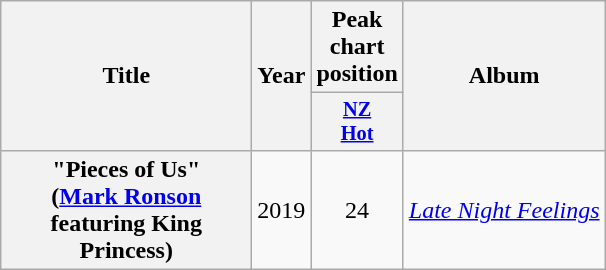<table class="wikitable plainrowheaders" style="text-align:center;">
<tr>
<th scope="col" rowspan="2" style="width:10em;">Title</th>
<th scope="col" rowspan="2">Year</th>
<th scope="col" colspan="1">Peak chart position</th>
<th scope="col" rowspan="2">Album</th>
</tr>
<tr>
<th scope="col" style="width:3em;font-size:85%;"><a href='#'>NZ<br>Hot</a><br></th>
</tr>
<tr>
<th scope="row">"Pieces of Us"<br><span>(<a href='#'>Mark Ronson</a> featuring King Princess)</span></th>
<td>2019</td>
<td>24</td>
<td><em><a href='#'>Late Night Feelings</a></em></td>
</tr>
</table>
